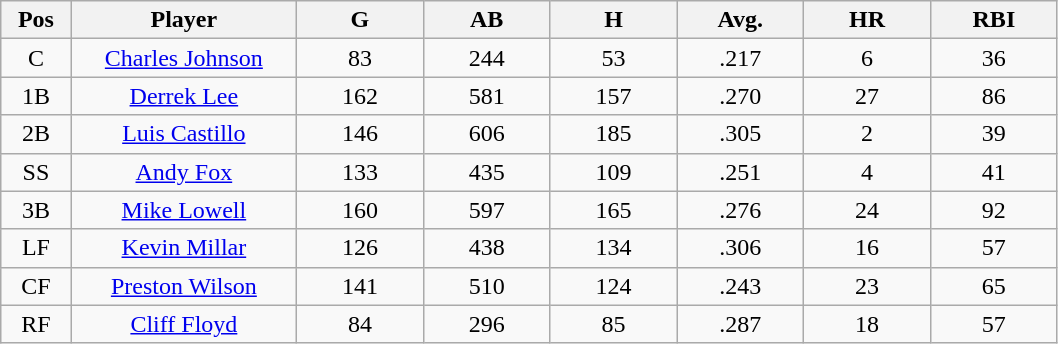<table class="wikitable sortable">
<tr>
<th bgcolor="#DDDDFF" width="5%">Pos</th>
<th bgcolor="#DDDDFF" width="16%">Player</th>
<th bgcolor="#DDDDFF" width="9%">G</th>
<th bgcolor="#DDDDFF" width="9%">AB</th>
<th bgcolor="#DDDDFF" width="9%">H</th>
<th bgcolor="#DDDDFF" width="9%">Avg.</th>
<th bgcolor="#DDDDFF" width="9%">HR</th>
<th bgcolor="#DDDDFF" width="9%">RBI</th>
</tr>
<tr align="center">
<td>C</td>
<td><a href='#'>Charles Johnson</a></td>
<td>83</td>
<td>244</td>
<td>53</td>
<td>.217</td>
<td>6</td>
<td>36</td>
</tr>
<tr align=center>
<td>1B</td>
<td><a href='#'>Derrek Lee</a></td>
<td>162</td>
<td>581</td>
<td>157</td>
<td>.270</td>
<td>27</td>
<td>86</td>
</tr>
<tr align=center>
<td>2B</td>
<td><a href='#'>Luis Castillo</a></td>
<td>146</td>
<td>606</td>
<td>185</td>
<td>.305</td>
<td>2</td>
<td>39</td>
</tr>
<tr align=center>
<td>SS</td>
<td><a href='#'>Andy Fox</a></td>
<td>133</td>
<td>435</td>
<td>109</td>
<td>.251</td>
<td>4</td>
<td>41</td>
</tr>
<tr align=center>
<td>3B</td>
<td><a href='#'>Mike Lowell</a></td>
<td>160</td>
<td>597</td>
<td>165</td>
<td>.276</td>
<td>24</td>
<td>92</td>
</tr>
<tr align=center>
<td>LF</td>
<td><a href='#'>Kevin Millar</a></td>
<td>126</td>
<td>438</td>
<td>134</td>
<td>.306</td>
<td>16</td>
<td>57</td>
</tr>
<tr align=center>
<td>CF</td>
<td><a href='#'>Preston Wilson</a></td>
<td>141</td>
<td>510</td>
<td>124</td>
<td>.243</td>
<td>23</td>
<td>65</td>
</tr>
<tr align=center>
<td>RF</td>
<td><a href='#'>Cliff Floyd</a></td>
<td>84</td>
<td>296</td>
<td>85</td>
<td>.287</td>
<td>18</td>
<td>57</td>
</tr>
</table>
